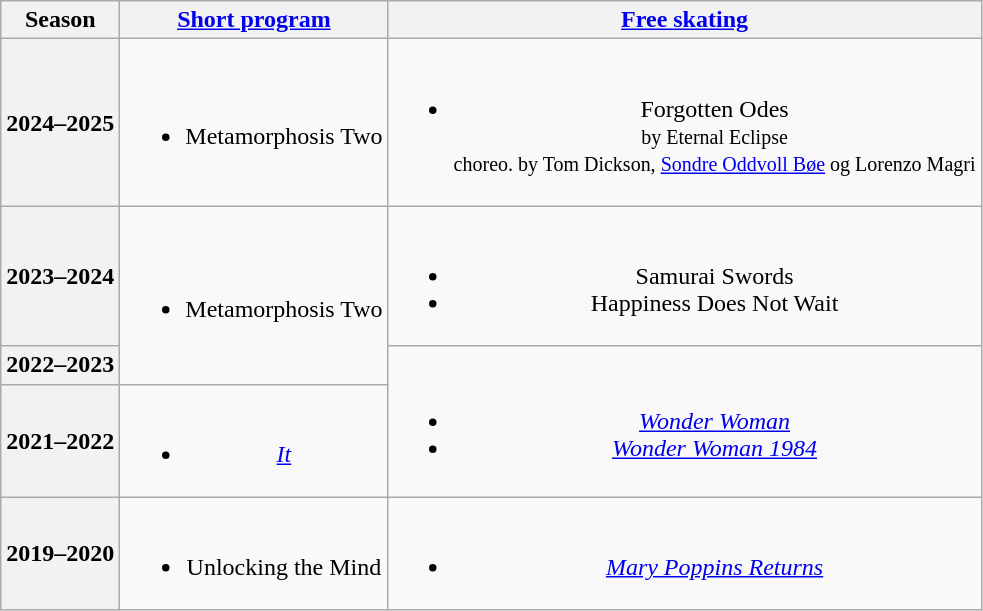<table class=wikitable style=text-align:center>
<tr>
<th>Season</th>
<th><a href='#'>Short program</a></th>
<th><a href='#'>Free skating</a></th>
</tr>
<tr>
<th>2024–2025</th>
<td><br><ul><li>Metamorphosis Two <br></li></ul></td>
<td><br><ul><li>Forgotten Odes <br><small>by Eternal Eclipse <br> choreo. by Tom Dickson, <a href='#'>Sondre Oddvoll Bøe</a> og Lorenzo Magri</small></li></ul></td>
</tr>
<tr>
<th>2023–2024 <br> </th>
<td rowspan=2><br><ul><li>Metamorphosis Two <br></li></ul></td>
<td><br><ul><li>Samurai Swords <br></li><li>Happiness Does Not Wait <br></li></ul></td>
</tr>
<tr>
<th>2022–2023 <br> </th>
<td rowspan=2><br><ul><li><em><a href='#'>Wonder Woman</a></em> <br></li><li><em><a href='#'>Wonder Woman 1984</a></em> <br></li></ul></td>
</tr>
<tr>
<th>2021–2022 <br> </th>
<td><br><ul><li><em><a href='#'>It</a></em> <br></li></ul></td>
</tr>
<tr>
<th>2019–2020 <br> </th>
<td><br><ul><li>Unlocking the Mind <br></li></ul></td>
<td><br><ul><li><em><a href='#'>Mary Poppins Returns</a></em> <br></li></ul></td>
</tr>
</table>
